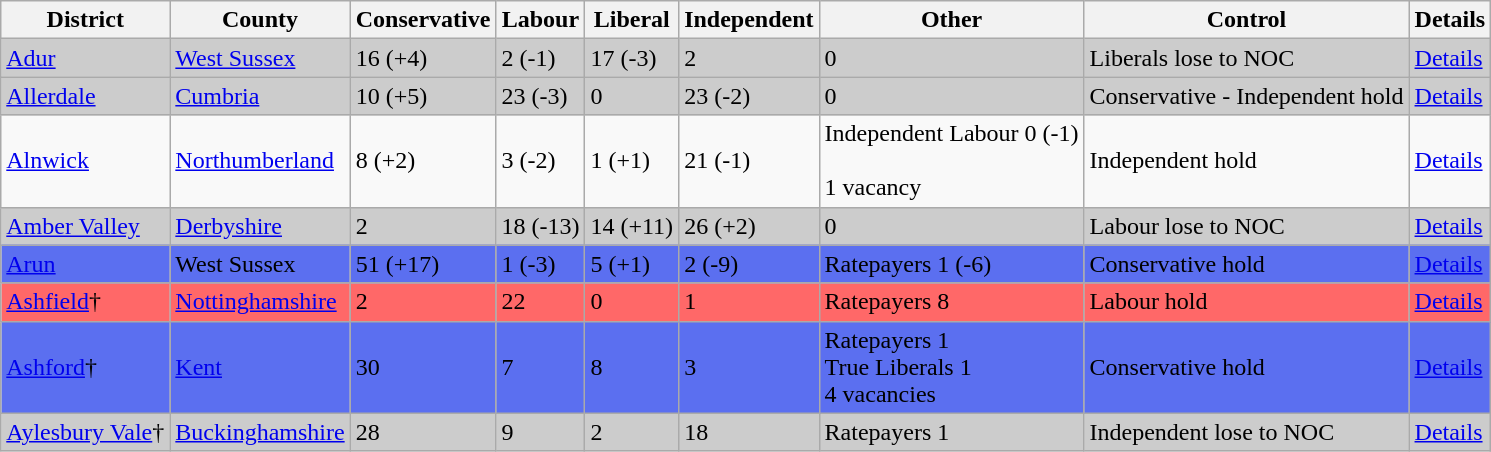<table class="wikitable">
<tr border=1 cellspacing=0 cellpadding=5>
<th>District</th>
<th>County</th>
<th>Conservative</th>
<th>Labour</th>
<th>Liberal</th>
<th>Independent</th>
<th>Other</th>
<th>Control</th>
<th>Details</th>
</tr>
<tr bgcolor=CCCCCC>
<td><a href='#'>Adur</a></td>
<td><a href='#'>West Sussex</a></td>
<td>16 (+4)</td>
<td>2 (-1)</td>
<td>17 (-3)</td>
<td>2</td>
<td>0</td>
<td>Liberals lose to NOC</td>
<td><a href='#'>Details</a></td>
</tr>
<tr bgcolor=CCCCCC>
<td><a href='#'>Allerdale</a></td>
<td><a href='#'>Cumbria</a></td>
<td>10 (+5)</td>
<td>23 (-3)</td>
<td>0</td>
<td>23 (-2)</td>
<td>0</td>
<td>Conservative - Independent hold</td>
<td><a href='#'>Details</a></td>
</tr>
<tr>
<td><a href='#'>Alnwick</a></td>
<td><a href='#'>Northumberland</a></td>
<td>8 (+2)</td>
<td>3 (-2)</td>
<td>1 (+1)</td>
<td>21 (-1)</td>
<td>Independent Labour 0 (-1)<br><br>1 vacancy</td>
<td>Independent hold</td>
<td><a href='#'>Details</a></td>
</tr>
<tr bgcolor=CCCCCC>
<td><a href='#'>Amber Valley</a></td>
<td><a href='#'>Derbyshire</a></td>
<td>2</td>
<td>18 (-13)</td>
<td>14 (+11)</td>
<td>26 (+2)</td>
<td>0</td>
<td>Labour lose to NOC</td>
<td><a href='#'>Details</a></td>
</tr>
<tr bgcolor=5B76FFF>
<td><a href='#'>Arun</a></td>
<td>West Sussex</td>
<td>51 (+17)</td>
<td>1 (-3)</td>
<td>5 (+1)</td>
<td>2 (-9)</td>
<td>Ratepayers 1 (-6)</td>
<td>Conservative hold</td>
<td><a href='#'>Details</a></td>
</tr>
<tr bgcolor=FF6868>
<td><a href='#'>Ashfield</a>†</td>
<td><a href='#'>Nottinghamshire</a></td>
<td>2</td>
<td>22</td>
<td>0</td>
<td>1</td>
<td>Ratepayers 8</td>
<td>Labour hold</td>
<td><a href='#'>Details</a></td>
</tr>
<tr bgcolor=5B76FFF>
<td><a href='#'>Ashford</a>†</td>
<td><a href='#'>Kent</a></td>
<td>30</td>
<td>7</td>
<td>8</td>
<td>3</td>
<td>Ratepayers 1<br> True Liberals 1<br>4 vacancies</td>
<td>Conservative hold</td>
<td><a href='#'>Details</a></td>
</tr>
<tr bgcolor=CCCCCC>
<td><a href='#'>Aylesbury Vale</a>†</td>
<td><a href='#'>Buckinghamshire</a></td>
<td>28</td>
<td>9</td>
<td>2</td>
<td>18</td>
<td>Ratepayers 1</td>
<td>Independent lose to NOC</td>
<td><a href='#'>Details</a></td>
</tr>
</table>
